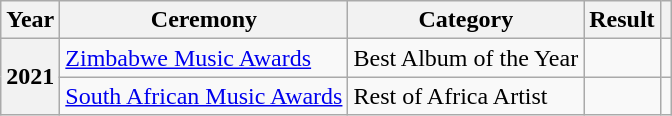<table class="wikitable sortable plainrowheaders">
<tr>
<th scope="col">Year</th>
<th scope="col">Ceremony</th>
<th scope="col">Category</th>
<th scope="col">Result</th>
<th scope="col" class="unsortable"></th>
</tr>
<tr>
<th rowspan="2">2021</th>
<td><a href='#'>Zimbabwe Music Awards</a></td>
<td>Best Album of the Year</td>
<td></td>
<td></td>
</tr>
<tr>
<td><a href='#'>South African Music Awards</a></td>
<td>Rest of Africa Artist</td>
<td></td>
<td></td>
</tr>
</table>
